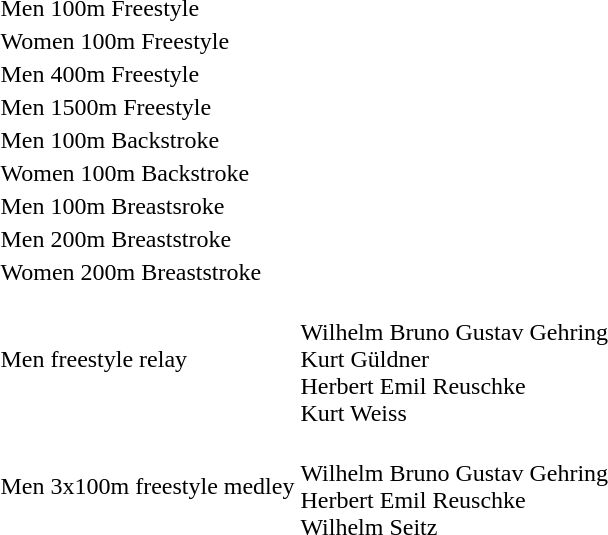<table>
<tr>
<td>Men 100m Freestyle</td>
<td></td>
<td></td>
<td></td>
</tr>
<tr>
<td>Women 100m Freestyle</td>
<td></td>
<td></td>
<td></td>
</tr>
<tr>
<td>Men 400m Freestyle</td>
<td></td>
<td></td>
<td></td>
</tr>
<tr>
<td>Men 1500m Freestyle</td>
<td></td>
<td></td>
<td></td>
</tr>
<tr>
<td>Men 100m Backstroke</td>
<td></td>
<td></td>
<td></td>
</tr>
<tr>
<td>Women 100m Backstroke</td>
<td></td>
<td></td>
<td></td>
</tr>
<tr>
<td>Men 100m Breastsroke</td>
<td></td>
<td></td>
<td></td>
</tr>
<tr>
<td>Men 200m Breaststroke</td>
<td></td>
<td></td>
<td></td>
</tr>
<tr>
<td>Women 200m Breaststroke</td>
<td></td>
<td></td>
<td></td>
</tr>
<tr>
<td>Men  freestyle relay</td>
<td><br>Wilhelm Bruno Gustav Gehring<br>Kurt Güldner<br>Herbert Emil Reuschke<br>Kurt Weiss </td>
</tr>
<tr>
<td>Men 3x100m freestyle medley</td>
<td><br>Wilhelm Bruno Gustav Gehring<br>Herbert Emil Reuschke<br>Wilhelm Seitz </td>
</tr>
</table>
